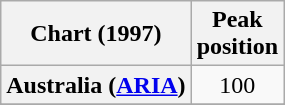<table class="wikitable sortable plainrowheaders" style="text-align:center">
<tr>
<th scope="col">Chart (1997)</th>
<th scope="col">Peak<br>position</th>
</tr>
<tr>
<th scope="row">Australia (<a href='#'>ARIA</a>)</th>
<td align="center">100</td>
</tr>
<tr>
</tr>
<tr>
</tr>
<tr>
</tr>
<tr>
</tr>
<tr>
</tr>
<tr>
</tr>
<tr>
</tr>
<tr>
</tr>
</table>
